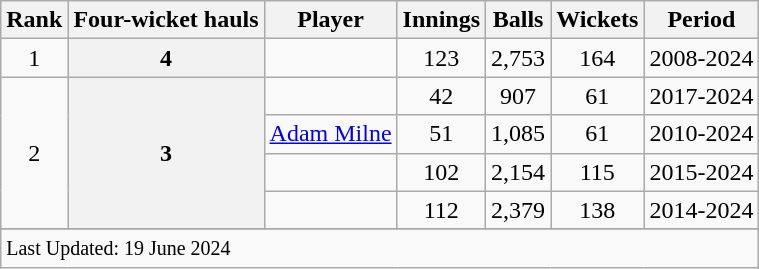<table class="wikitable plainrowheaders sortable">
<tr>
<th scope=col>Rank</th>
<th scope=col>Four-wicket hauls</th>
<th scope=col>Player</th>
<th scope=col>Innings</th>
<th scope=col>Balls</th>
<th scope=col>Wickets</th>
<th scope=col>Period</th>
</tr>
<tr>
<td align=center>1</td>
<th scope=row style=text-align:center;>4</th>
<td></td>
<td align=center>123</td>
<td align=center>2,753</td>
<td align=center>164</td>
<td>2008-2024</td>
</tr>
<tr>
<td align=center rowspan=4>2</td>
<th scope=row style=text-align:center; rowspan=4>3</th>
<td></td>
<td align=center>42</td>
<td align=center>907</td>
<td align=center>61</td>
<td>2017-2024</td>
</tr>
<tr>
<td><a href='#'>Adam Milne</a></td>
<td align=center>51</td>
<td align=center>1,085</td>
<td align=center>61</td>
<td>2010-2024</td>
</tr>
<tr>
<td></td>
<td align=center>102</td>
<td align=center>2,154</td>
<td align=center>115</td>
<td>2015-2024</td>
</tr>
<tr>
<td></td>
<td align=center>112</td>
<td align=center>2,379</td>
<td align=center>138</td>
<td>2014-2024</td>
</tr>
<tr>
</tr>
<tr class=sortbottom>
<td colspan=7><small>Last Updated: 19 June 2024</small></td>
</tr>
</table>
